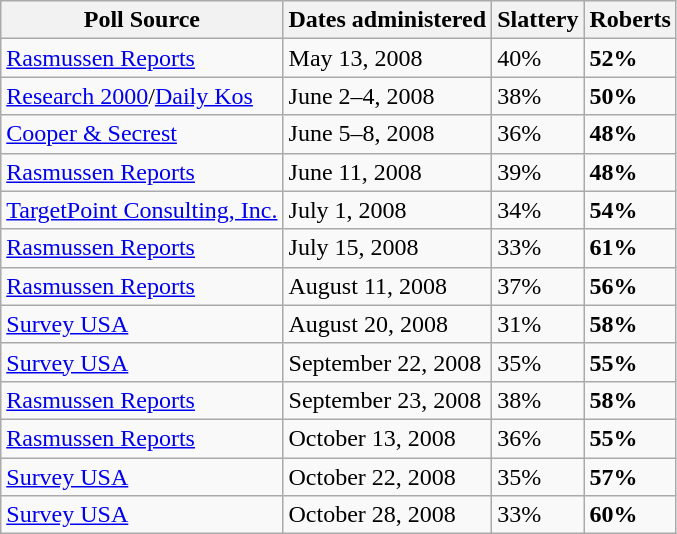<table class="wikitable">
<tr valign=bottom>
<th>Poll Source</th>
<th>Dates administered</th>
<th>Slattery</th>
<th>Roberts</th>
</tr>
<tr>
<td><a href='#'>Rasmussen Reports</a></td>
<td>May 13, 2008</td>
<td>40%</td>
<td><strong>52%</strong></td>
</tr>
<tr>
<td><a href='#'>Research 2000</a>/<a href='#'>Daily Kos</a></td>
<td>June 2–4, 2008</td>
<td>38%</td>
<td><strong>50%</strong></td>
</tr>
<tr>
<td><a href='#'>Cooper & Secrest</a></td>
<td>June 5–8, 2008</td>
<td>36%</td>
<td><strong>48%</strong></td>
</tr>
<tr>
<td><a href='#'>Rasmussen Reports</a></td>
<td>June 11, 2008</td>
<td>39%</td>
<td><strong>48%</strong></td>
</tr>
<tr>
<td><a href='#'>TargetPoint Consulting, Inc.</a></td>
<td>July 1, 2008</td>
<td>34%</td>
<td><strong>54%</strong></td>
</tr>
<tr>
<td><a href='#'>Rasmussen Reports</a></td>
<td>July 15, 2008</td>
<td>33%</td>
<td><strong>61%</strong></td>
</tr>
<tr>
<td><a href='#'>Rasmussen Reports</a></td>
<td>August 11, 2008</td>
<td>37%</td>
<td><strong>56%</strong></td>
</tr>
<tr>
<td><a href='#'>Survey USA</a></td>
<td>August 20, 2008</td>
<td>31%</td>
<td><strong>58%</strong></td>
</tr>
<tr>
<td><a href='#'>Survey USA</a></td>
<td>September 22, 2008</td>
<td>35%</td>
<td><strong>55%</strong></td>
</tr>
<tr>
<td><a href='#'>Rasmussen Reports</a></td>
<td>September 23, 2008</td>
<td>38%</td>
<td><strong>58%</strong></td>
</tr>
<tr>
<td><a href='#'>Rasmussen Reports</a></td>
<td>October 13, 2008</td>
<td>36%</td>
<td><strong>55%</strong></td>
</tr>
<tr>
<td><a href='#'>Survey USA</a></td>
<td>October 22, 2008</td>
<td>35%</td>
<td><strong>57%</strong></td>
</tr>
<tr>
<td><a href='#'>Survey USA</a></td>
<td>October 28, 2008</td>
<td>33%</td>
<td><strong>60%</strong></td>
</tr>
</table>
